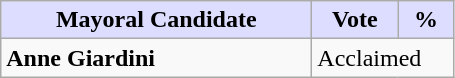<table class="wikitable">
<tr>
<th style="background:#ddf; width:200px;">Mayoral Candidate</th>
<th style="background:#ddf; width:50px;">Vote</th>
<th style="background:#ddf; width:30px;">%</th>
</tr>
<tr>
<td><strong>Anne Giardini</strong></td>
<td colspan="2">Acclaimed</td>
</tr>
</table>
